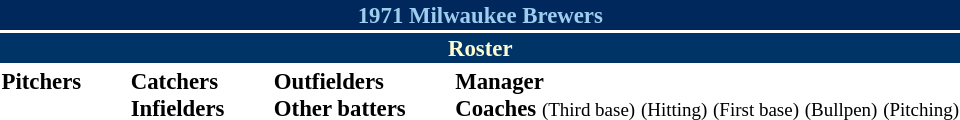<table class="toccolours" style="font-size: 95%;">
<tr>
<th colspan="10" style="background-color: #00285D; color: #9ECEEE; text-align: center;">1971 Milwaukee Brewers</th>
</tr>
<tr>
<td colspan="10" style="background-color: #003366; color: #FFFDD0; text-align: center;"><strong>Roster</strong></td>
</tr>
<tr>
<td valign="top"><strong>Pitchers</strong><br>













</td>
<td width="25px"></td>
<td valign="top"><strong>Catchers</strong><br>



<strong>Infielders</strong>











</td>
<td width="25px"></td>
<td valign="top"><strong>Outfielders</strong><br>










<strong>Other batters</strong>
</td>
<td width="25px"></td>
<td valign="top"><strong>Manager</strong><br>
<strong>Coaches</strong>
 <small>(Third base)</small>
 <small>(Hitting)</small>
 <small>(First base)</small>
 <small>(Bullpen)</small>
 <small>(Pitching)</small></td>
</tr>
<tr>
</tr>
</table>
